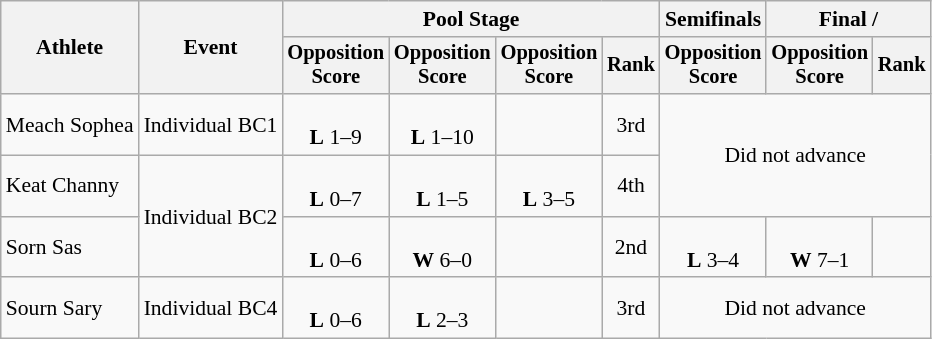<table class="wikitable" style="font-size:90%">
<tr>
<th rowspan=2>Athlete</th>
<th rowspan=2>Event</th>
<th colspan=4>Pool Stage</th>
<th>Semifinals</th>
<th colspan=2>Final / </th>
</tr>
<tr style="font-size:95%">
<th>Opposition<br>Score</th>
<th>Opposition<br>Score</th>
<th>Opposition<br>Score</th>
<th>Rank</th>
<th>Opposition<br>Score</th>
<th>Opposition<br>Score</th>
<th>Rank</th>
</tr>
<tr style="text-align:center">
<td style="text-align:left">Meach Sophea</td>
<td style="text-align:left">Individual BC1</td>
<td><br><strong>L</strong> 1–9</td>
<td><br><strong>L</strong> 1–10</td>
<td></td>
<td>3rd</td>
<td colspan=3 rowspan=2>Did not advance</td>
</tr>
<tr style="text-align:center">
<td style="text-align:left">Keat Channy</td>
<td style="text-align:left" rowspan=2>Individual BC2</td>
<td><br><strong>L</strong> 0–7</td>
<td><br><strong>L</strong> 1–5</td>
<td><br><strong>L</strong> 3–5</td>
<td>4th</td>
</tr>
<tr style="text-align:center">
<td style="text-align:left">Sorn Sas</td>
<td><br><strong>L</strong> 0–6</td>
<td><br><strong>W</strong> 6–0</td>
<td></td>
<td>2nd</td>
<td><br><strong>L</strong> 3–4</td>
<td><br><strong>W</strong> 7–1</td>
<td></td>
</tr>
<tr style="text-align:center">
<td style="text-align:left">Sourn Sary</td>
<td style="text-align:left">Individual BC4</td>
<td><br><strong>L</strong> 0–6</td>
<td><br><strong>L</strong> 2–3</td>
<td></td>
<td>3rd</td>
<td colspan=3>Did not advance</td>
</tr>
</table>
